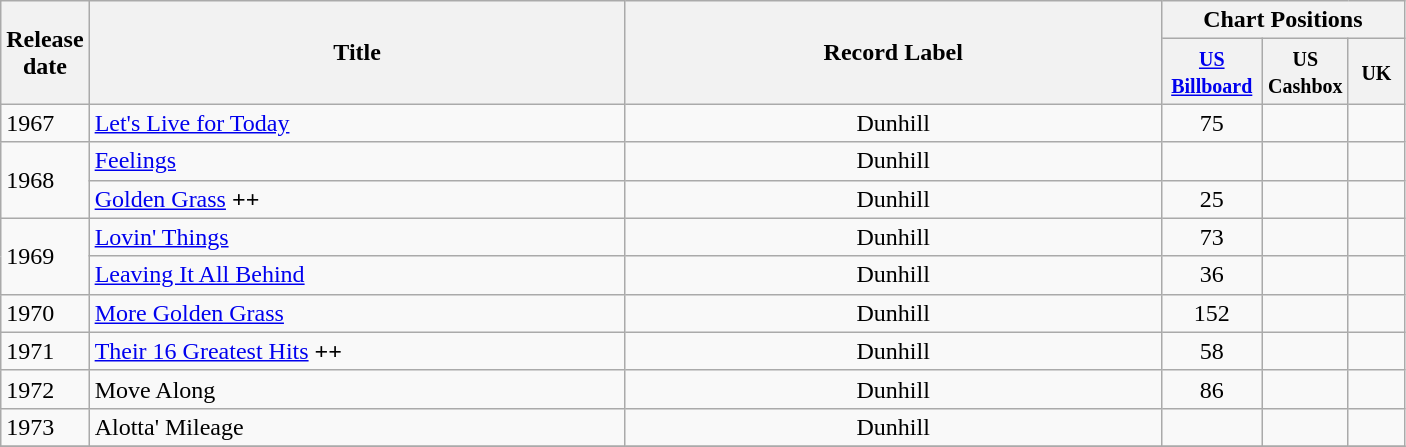<table class="wikitable">
<tr>
<th width="20" rowspan="2">Release date</th>
<th width="350" rowspan="2">Title</th>
<th width="350" rowspan="2">Record Label</th>
<th colspan="4">Chart Positions</th>
</tr>
<tr>
<th width="60"><small><a href='#'>US Billboard</a></small></th>
<th width="50"><small> US Cashbox </small></th>
<th width="30"><small>UK</small></th>
</tr>
<tr>
<td rowspan="1">1967</td>
<td><a href='#'>Let's Live for Today</a></td>
<td align="center">Dunhill</td>
<td align="center">75</td>
<td align="center"></td>
<td align="center"></td>
</tr>
<tr>
<td rowspan="2">1968</td>
<td><a href='#'>Feelings</a></td>
<td align="center">Dunhill</td>
<td align="center"></td>
<td align="center"></td>
<td align="center"></td>
</tr>
<tr>
<td><a href='#'>Golden Grass</a> <strong>++</strong></td>
<td align="center">Dunhill</td>
<td align="center">25</td>
<td align="center"></td>
<td align="center"></td>
</tr>
<tr>
<td rowspan="2">1969</td>
<td><a href='#'>Lovin' Things</a></td>
<td align="center">Dunhill</td>
<td align="center">73</td>
<td align="center"></td>
<td align="center"></td>
</tr>
<tr>
<td><a href='#'>Leaving It All Behind</a></td>
<td align="center">Dunhill</td>
<td align="center">36</td>
<td align="center"></td>
<td align="center"></td>
</tr>
<tr>
<td rowspan="1">1970</td>
<td><a href='#'>More Golden Grass</a></td>
<td align="center">Dunhill</td>
<td align="center">152</td>
<td align="center"></td>
<td align="center"></td>
</tr>
<tr>
<td rowspan="1">1971</td>
<td><a href='#'>Their 16 Greatest Hits</a> <strong>++</strong></td>
<td align="center">Dunhill</td>
<td align="center">58</td>
<td align="center"></td>
<td align="center"></td>
</tr>
<tr>
<td rowspan="1">1972</td>
<td>Move Along</td>
<td align="center">Dunhill</td>
<td align="center">86</td>
<td align="center"></td>
<td align="center"></td>
</tr>
<tr>
<td rowspan="1">1973</td>
<td>Alotta' Mileage</td>
<td align="center">Dunhill</td>
<td align="center"></td>
<td align="center"></td>
<td align="center"></td>
</tr>
<tr>
</tr>
</table>
